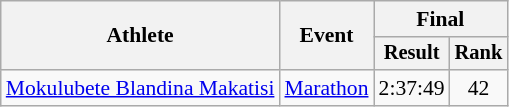<table class="wikitable" style="font-size:90%">
<tr>
<th rowspan="2">Athlete</th>
<th rowspan="2">Event</th>
<th colspan="2">Final</th>
</tr>
<tr style="font-size:95%">
<th>Result</th>
<th>Rank</th>
</tr>
<tr align=center>
<td align=left><a href='#'>Mokulubete Blandina Makatisi</a></td>
<td align=left><a href='#'>Marathon</a></td>
<td>2:37:49 </td>
<td>42</td>
</tr>
</table>
